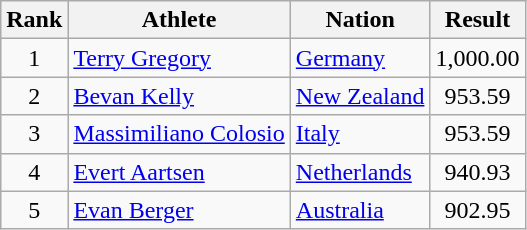<table class="wikitable sortable" style="text-align:center">
<tr>
<th>Rank</th>
<th>Athlete</th>
<th>Nation</th>
<th>Result</th>
</tr>
<tr>
<td>1</td>
<td align=left><a href='#'>Terry Gregory</a></td>
<td align=left> <a href='#'>Germany</a></td>
<td>1,000.00</td>
</tr>
<tr>
<td>2</td>
<td align=left><a href='#'>Bevan Kelly</a></td>
<td align=left> <a href='#'>New Zealand</a></td>
<td>953.59</td>
</tr>
<tr>
<td>3</td>
<td align=left><a href='#'>Massimiliano Colosio</a></td>
<td align=left> <a href='#'>Italy</a></td>
<td>953.59</td>
</tr>
<tr>
<td>4</td>
<td align=left><a href='#'>Evert Aartsen</a></td>
<td align=left> <a href='#'>Netherlands</a></td>
<td>940.93</td>
</tr>
<tr>
<td>5</td>
<td align=left><a href='#'>Evan Berger</a></td>
<td align=left> <a href='#'>Australia</a></td>
<td>902.95</td>
</tr>
</table>
